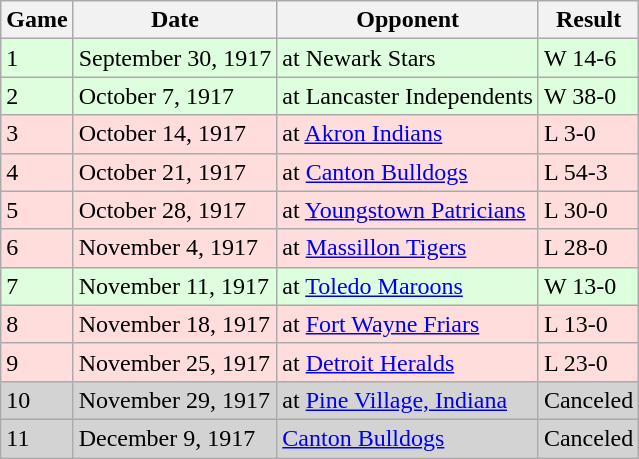<table class="wikitable">
<tr>
<th>Game</th>
<th>Date</th>
<th>Opponent</th>
<th>Result</th>
</tr>
<tr style="background: #ddffdd;">
<td>1</td>
<td>September 30, 1917</td>
<td>at Newark Stars</td>
<td>W 14-6</td>
</tr>
<tr style="background: #ddffdd;">
<td>2</td>
<td>October 7, 1917</td>
<td>at Lancaster Independents</td>
<td>W 38-0</td>
</tr>
<tr style="background: #ffdddd;">
<td>3</td>
<td>October 14, 1917</td>
<td>at <a href='#'>Akron Indians</a></td>
<td>L 3-0</td>
</tr>
<tr style="background: #ffdddd;">
<td>4</td>
<td>October 21, 1917</td>
<td>at <a href='#'>Canton Bulldogs</a></td>
<td>L 54-3</td>
</tr>
<tr style="background: #ffdddd;">
<td>5</td>
<td>October 28, 1917</td>
<td>at <a href='#'>Youngstown Patricians</a></td>
<td>L 30-0</td>
</tr>
<tr style="background: #ffdddd;">
<td>6</td>
<td>November 4, 1917</td>
<td>at <a href='#'>Massillon Tigers</a></td>
<td>L 28-0</td>
</tr>
<tr style="background: #ddffdd;">
<td>7</td>
<td>November 11, 1917</td>
<td>at <a href='#'>Toledo Maroons</a></td>
<td>W 13-0</td>
</tr>
<tr style="background: #ffdddd;">
<td>8</td>
<td>November 18, 1917</td>
<td>at <a href='#'>Fort Wayne Friars</a></td>
<td>L 13-0</td>
</tr>
<tr style="background: #ffdddd;">
<td>9</td>
<td>November 25, 1917</td>
<td>at <a href='#'>Detroit Heralds</a></td>
<td>L 23-0</td>
</tr>
<tr style="background:lightgrey;">
<td>10</td>
<td>November 29, 1917</td>
<td>at <a href='#'>Pine Village, Indiana</a></td>
<td>Canceled</td>
</tr>
<tr style="background:lightgrey;">
<td>11</td>
<td>December 9, 1917</td>
<td><a href='#'>Canton Bulldogs</a></td>
<td>Canceled</td>
</tr>
</table>
